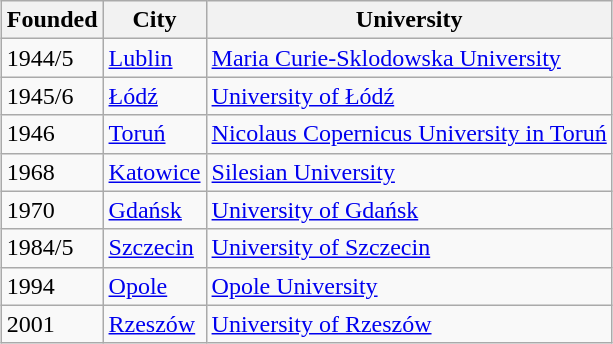<table class="wikitable sortable" style="margin:1px; border:1px solid #ccc;">
<tr style="text-align:left; vertical-align:top;" ">
<th>Founded</th>
<th>City</th>
<th>University</th>
</tr>
<tr>
<td>1944/5</td>
<td><a href='#'>Lublin</a></td>
<td><a href='#'>Maria Curie-Sklodowska University</a></td>
</tr>
<tr>
<td>1945/6</td>
<td><a href='#'>Łódź</a></td>
<td><a href='#'>University of Łódź</a></td>
</tr>
<tr>
<td>1946</td>
<td><a href='#'>Toruń</a></td>
<td><a href='#'>Nicolaus Copernicus University in Toruń</a></td>
</tr>
<tr>
<td>1968</td>
<td><a href='#'>Katowice</a></td>
<td><a href='#'>Silesian University</a></td>
</tr>
<tr>
<td>1970</td>
<td><a href='#'>Gdańsk</a></td>
<td><a href='#'>University of Gdańsk</a></td>
</tr>
<tr>
<td>1984/5</td>
<td><a href='#'>Szczecin</a></td>
<td><a href='#'>University of Szczecin</a></td>
</tr>
<tr>
<td>1994</td>
<td><a href='#'>Opole</a></td>
<td><a href='#'>Opole University</a></td>
</tr>
<tr>
<td>2001</td>
<td><a href='#'>Rzeszów</a></td>
<td><a href='#'>University of Rzeszów</a></td>
</tr>
</table>
